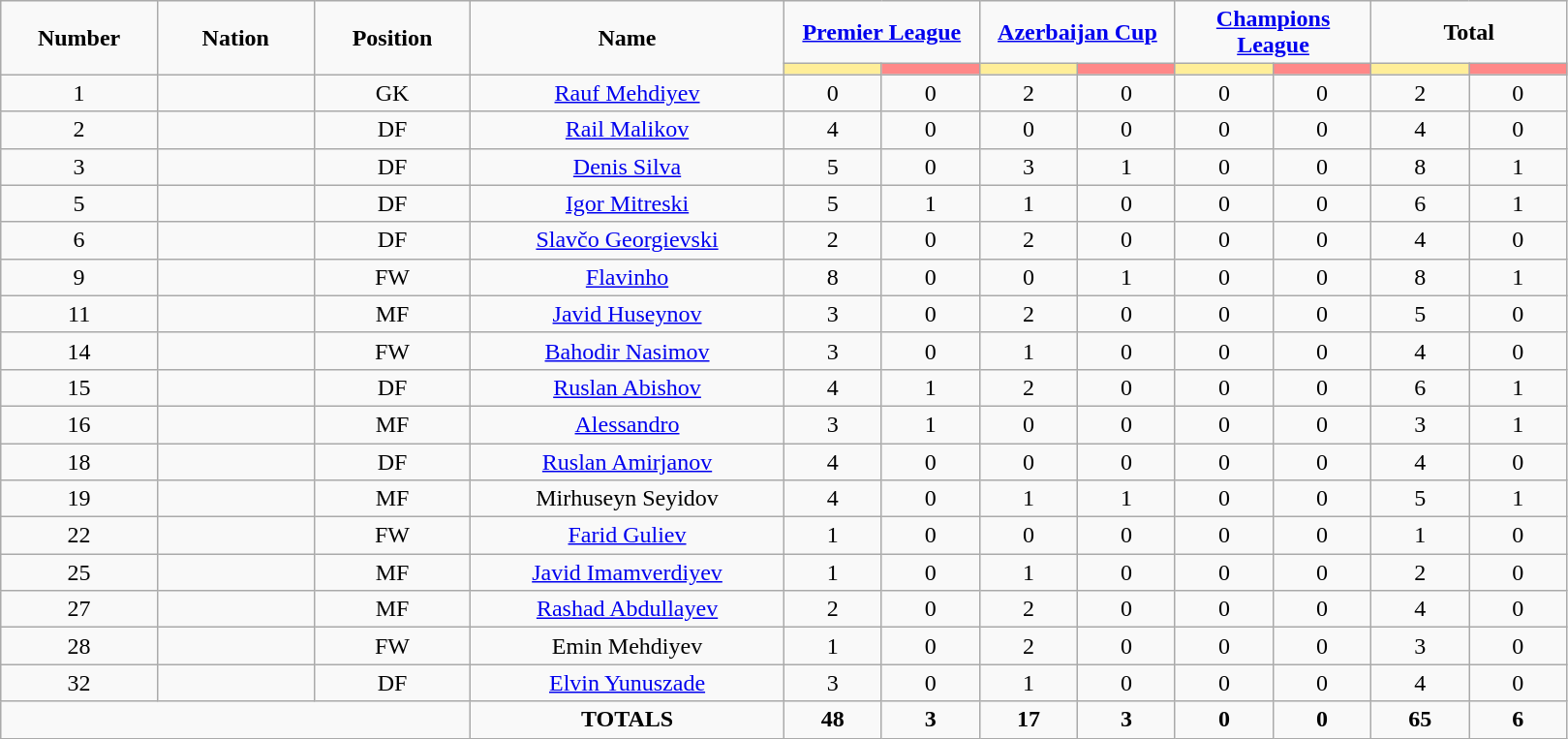<table class="wikitable" style="font-size: 100%; text-align: center;">
<tr>
<td rowspan="2" width="10%" align="center"><strong>Number</strong></td>
<td rowspan="2" width="10%" align="center"><strong>Nation</strong></td>
<td rowspan="2" width="10%" align="center"><strong>Position</strong></td>
<td rowspan="2" width="20%" align="center"><strong>Name</strong></td>
<td colspan="2" align="center"><strong><a href='#'>Premier League</a></strong></td>
<td colspan="2" align="center"><strong><a href='#'>Azerbaijan Cup</a></strong></td>
<td colspan="2" align="center"><strong><a href='#'>Champions League</a></strong></td>
<td colspan="2" align="center"><strong>Total</strong></td>
</tr>
<tr>
<th width=60 style="background: #FFEE99"></th>
<th width=60 style="background: #FF8888"></th>
<th width=60 style="background: #FFEE99"></th>
<th width=60 style="background: #FF8888"></th>
<th width=60 style="background: #FFEE99"></th>
<th width=60 style="background: #FF8888"></th>
<th width=60 style="background: #FFEE99"></th>
<th width=60 style="background: #FF8888"></th>
</tr>
<tr>
<td>1</td>
<td></td>
<td>GK</td>
<td><a href='#'>Rauf Mehdiyev</a></td>
<td>0</td>
<td>0</td>
<td>2</td>
<td>0</td>
<td>0</td>
<td>0</td>
<td>2</td>
<td>0</td>
</tr>
<tr>
<td>2</td>
<td></td>
<td>DF</td>
<td><a href='#'>Rail Malikov</a></td>
<td>4</td>
<td>0</td>
<td>0</td>
<td>0</td>
<td>0</td>
<td>0</td>
<td>4</td>
<td>0</td>
</tr>
<tr>
<td>3</td>
<td></td>
<td>DF</td>
<td><a href='#'>Denis Silva</a></td>
<td>5</td>
<td>0</td>
<td>3</td>
<td>1</td>
<td>0</td>
<td>0</td>
<td>8</td>
<td>1</td>
</tr>
<tr>
<td>5</td>
<td></td>
<td>DF</td>
<td><a href='#'>Igor Mitreski</a></td>
<td>5</td>
<td>1</td>
<td>1</td>
<td>0</td>
<td>0</td>
<td>0</td>
<td>6</td>
<td>1</td>
</tr>
<tr>
<td>6</td>
<td></td>
<td>DF</td>
<td><a href='#'>Slavčo Georgievski</a></td>
<td>2</td>
<td>0</td>
<td>2</td>
<td>0</td>
<td>0</td>
<td>0</td>
<td>4</td>
<td>0</td>
</tr>
<tr>
<td>9</td>
<td></td>
<td>FW</td>
<td><a href='#'>Flavinho</a></td>
<td>8</td>
<td>0</td>
<td>0</td>
<td>1</td>
<td>0</td>
<td>0</td>
<td>8</td>
<td>1</td>
</tr>
<tr>
<td>11</td>
<td></td>
<td>MF</td>
<td><a href='#'>Javid Huseynov</a></td>
<td>3</td>
<td>0</td>
<td>2</td>
<td>0</td>
<td>0</td>
<td>0</td>
<td>5</td>
<td>0</td>
</tr>
<tr>
<td>14</td>
<td></td>
<td>FW</td>
<td><a href='#'>Bahodir Nasimov</a></td>
<td>3</td>
<td>0</td>
<td>1</td>
<td>0</td>
<td>0</td>
<td>0</td>
<td>4</td>
<td>0</td>
</tr>
<tr>
<td>15</td>
<td></td>
<td>DF</td>
<td><a href='#'>Ruslan Abishov</a></td>
<td>4</td>
<td>1</td>
<td>2</td>
<td>0</td>
<td>0</td>
<td>0</td>
<td>6</td>
<td>1</td>
</tr>
<tr>
<td>16</td>
<td></td>
<td>MF</td>
<td><a href='#'>Alessandro</a></td>
<td>3</td>
<td>1</td>
<td>0</td>
<td>0</td>
<td>0</td>
<td>0</td>
<td>3</td>
<td>1</td>
</tr>
<tr>
<td>18</td>
<td></td>
<td>DF</td>
<td><a href='#'>Ruslan Amirjanov</a></td>
<td>4</td>
<td>0</td>
<td>0</td>
<td>0</td>
<td>0</td>
<td>0</td>
<td>4</td>
<td>0</td>
</tr>
<tr>
<td>19</td>
<td></td>
<td>MF</td>
<td>Mirhuseyn Seyidov</td>
<td>4</td>
<td>0</td>
<td>1</td>
<td>1</td>
<td>0</td>
<td>0</td>
<td>5</td>
<td>1</td>
</tr>
<tr>
<td>22</td>
<td></td>
<td>FW</td>
<td><a href='#'>Farid Guliev</a></td>
<td>1</td>
<td>0</td>
<td>0</td>
<td>0</td>
<td>0</td>
<td>0</td>
<td>1</td>
<td>0</td>
</tr>
<tr>
<td>25</td>
<td></td>
<td>MF</td>
<td><a href='#'>Javid Imamverdiyev</a></td>
<td>1</td>
<td>0</td>
<td>1</td>
<td>0</td>
<td>0</td>
<td>0</td>
<td>2</td>
<td>0</td>
</tr>
<tr>
<td>27</td>
<td></td>
<td>MF</td>
<td><a href='#'>Rashad Abdullayev</a></td>
<td>2</td>
<td>0</td>
<td>2</td>
<td>0</td>
<td>0</td>
<td>0</td>
<td>4</td>
<td>0</td>
</tr>
<tr>
<td>28</td>
<td></td>
<td>FW</td>
<td>Emin Mehdiyev</td>
<td>1</td>
<td>0</td>
<td>2</td>
<td>0</td>
<td>0</td>
<td>0</td>
<td>3</td>
<td>0</td>
</tr>
<tr>
<td>32</td>
<td></td>
<td>DF</td>
<td><a href='#'>Elvin Yunuszade</a></td>
<td>3</td>
<td>0</td>
<td>1</td>
<td>0</td>
<td>0</td>
<td>0</td>
<td>4</td>
<td>0</td>
</tr>
<tr>
<td colspan="3"></td>
<td><strong>TOTALS</strong></td>
<td><strong>48</strong></td>
<td><strong>3</strong></td>
<td><strong>17</strong></td>
<td><strong>3</strong></td>
<td><strong>0</strong></td>
<td><strong>0</strong></td>
<td><strong>65</strong></td>
<td><strong>6</strong></td>
</tr>
</table>
